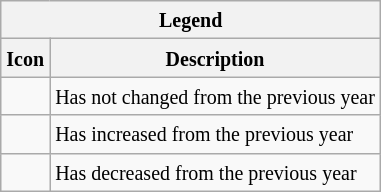<table class="wikitable">
<tr>
<th colspan="2"><small>Legend</small></th>
</tr>
<tr>
<th><small> Icon</small></th>
<th><small> Description</small></th>
</tr>
<tr>
<td></td>
<td><small>Has not changed from the previous year</small></td>
</tr>
<tr>
<td></td>
<td><small>Has increased from the previous year</small></td>
</tr>
<tr>
<td></td>
<td><small>Has decreased from the previous year</small></td>
</tr>
</table>
